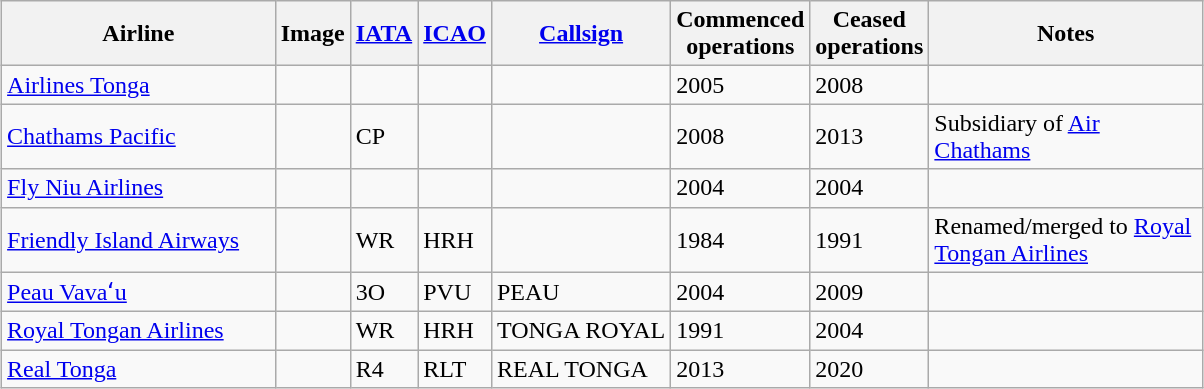<table class="wikitable sortable" style="border-collapse:collapse; margin:auto;" border="1" cellpadding="3">
<tr valign="middle">
<th style="width:175px;">Airline</th>
<th>Image</th>
<th><a href='#'>IATA</a></th>
<th><a href='#'>ICAO</a></th>
<th><a href='#'>Callsign</a></th>
<th>Commenced<br>operations</th>
<th>Ceased<br>operations</th>
<th style="width:175px;">Notes</th>
</tr>
<tr>
<td><a href='#'>Airlines Tonga</a></td>
<td></td>
<td></td>
<td></td>
<td></td>
<td>2005</td>
<td>2008</td>
<td></td>
</tr>
<tr>
<td><a href='#'>Chathams Pacific</a></td>
<td></td>
<td>CP</td>
<td></td>
<td></td>
<td>2008</td>
<td>2013</td>
<td>Subsidiary of <a href='#'>Air Chathams</a></td>
</tr>
<tr>
<td><a href='#'>Fly Niu Airlines</a></td>
<td></td>
<td></td>
<td></td>
<td></td>
<td>2004</td>
<td>2004</td>
<td></td>
</tr>
<tr>
<td><a href='#'>Friendly Island Airways</a></td>
<td></td>
<td>WR</td>
<td>HRH</td>
<td></td>
<td>1984</td>
<td>1991</td>
<td>Renamed/merged to <a href='#'>Royal Tongan Airlines</a></td>
</tr>
<tr>
<td><a href='#'>Peau Vavaʻu</a></td>
<td></td>
<td>3O</td>
<td>PVU</td>
<td>PEAU</td>
<td>2004</td>
<td>2009</td>
<td></td>
</tr>
<tr>
<td><a href='#'>Royal Tongan Airlines </a></td>
<td></td>
<td>WR</td>
<td>HRH</td>
<td>TONGA ROYAL</td>
<td>1991</td>
<td>2004</td>
<td></td>
</tr>
<tr>
<td><a href='#'>Real Tonga</a></td>
<td></td>
<td>R4</td>
<td>RLT</td>
<td>REAL TONGA</td>
<td>2013</td>
<td>2020</td>
<td></td>
</tr>
</table>
